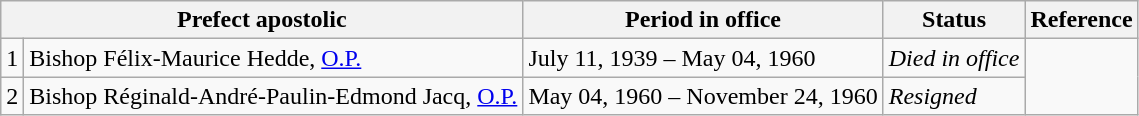<table class="wikitable">
<tr>
<th colspan="2">Prefect apostolic</th>
<th>Period in office</th>
<th>Status</th>
<th>Reference</th>
</tr>
<tr>
<td>1</td>
<td>Bishop Félix-Maurice Hedde, <a href='#'>O.P.</a></td>
<td>July 11, 1939 – May 04, 1960</td>
<td><em>Died in office</em></td>
<td rowspan=2></td>
</tr>
<tr>
<td>2</td>
<td>Bishop Réginald-André-Paulin-Edmond Jacq, <a href='#'>O.P.</a></td>
<td>May 04, 1960 – November 24, 1960</td>
<td><em>Resigned</em></td>
</tr>
</table>
